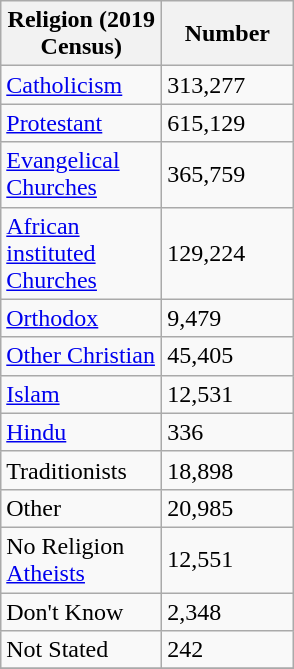<table class="wikitable">
<tr>
<th style="width:100px;">Religion (2019 Census)</th>
<th style="width:80px;">Number</th>
</tr>
<tr>
<td><a href='#'>Catholicism</a></td>
<td>313,277</td>
</tr>
<tr>
<td><a href='#'>Protestant</a></td>
<td>615,129</td>
</tr>
<tr>
<td><a href='#'>Evangelical Churches</a></td>
<td>365,759</td>
</tr>
<tr>
<td><a href='#'>African instituted Churches</a></td>
<td>129,224</td>
</tr>
<tr>
<td><a href='#'>Orthodox</a></td>
<td>9,479</td>
</tr>
<tr>
<td><a href='#'>Other Christian</a></td>
<td>45,405</td>
</tr>
<tr>
<td><a href='#'>Islam</a></td>
<td>12,531</td>
</tr>
<tr>
<td><a href='#'>Hindu</a></td>
<td>336</td>
</tr>
<tr>
<td>Traditionists</td>
<td>18,898</td>
</tr>
<tr>
<td>Other</td>
<td>20,985</td>
</tr>
<tr>
<td>No Religion <a href='#'>Atheists</a></td>
<td>12,551</td>
</tr>
<tr>
<td>Don't Know</td>
<td>2,348</td>
</tr>
<tr>
<td>Not Stated</td>
<td>242</td>
</tr>
<tr>
</tr>
</table>
